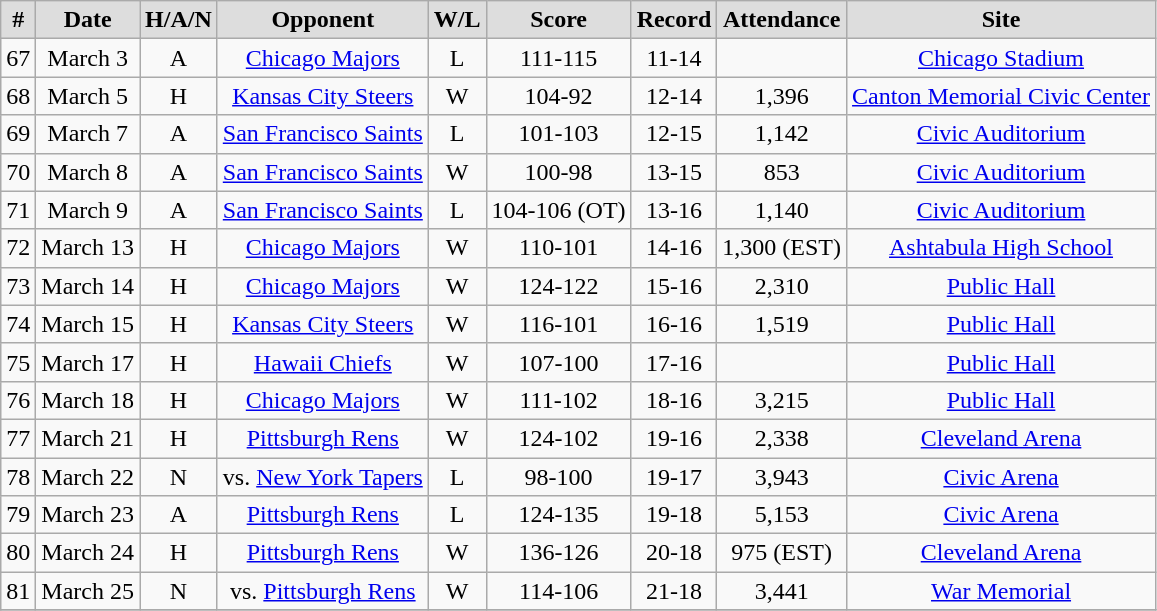<table class="wikitable" style="text-align:center">
<tr>
<th style="background:#dddddd;">#</th>
<th style="background:#dddddd;">Date</th>
<th style="background:#dddddd;">H/A/N</th>
<th style="background:#dddddd;">Opponent</th>
<th style="background:#dddddd;">W/L</th>
<th style="background:#dddddd;">Score</th>
<th style="background:#dddddd;">Record</th>
<th style="background:#dddddd;">Attendance</th>
<th style="background:#dddddd;">Site</th>
</tr>
<tr align="center"    bgcolor="">
<td>67</td>
<td>March 3</td>
<td>A</td>
<td><a href='#'>Chicago Majors</a></td>
<td>L</td>
<td>111-115</td>
<td>11-14</td>
<td></td>
<td><a href='#'>Chicago Stadium</a></td>
</tr>
<tr align="center"    bgcolor="">
<td>68</td>
<td>March 5</td>
<td>H</td>
<td><a href='#'>Kansas City Steers</a></td>
<td>W</td>
<td>104-92</td>
<td>12-14</td>
<td>1,396</td>
<td><a href='#'>Canton Memorial Civic Center</a></td>
</tr>
<tr align="center"    bgcolor="">
<td>69</td>
<td>March 7</td>
<td>A</td>
<td><a href='#'>San Francisco Saints</a></td>
<td>L</td>
<td>101-103</td>
<td>12-15</td>
<td>1,142</td>
<td><a href='#'>Civic Auditorium</a></td>
</tr>
<tr align="center"    bgcolor="">
<td>70</td>
<td>March 8</td>
<td>A</td>
<td><a href='#'>San Francisco Saints</a></td>
<td>W</td>
<td>100-98</td>
<td>13-15</td>
<td>853</td>
<td><a href='#'>Civic Auditorium</a></td>
</tr>
<tr align="center"    bgcolor="">
<td>71</td>
<td>March 9</td>
<td>A</td>
<td><a href='#'>San Francisco Saints</a></td>
<td>L</td>
<td>104-106 (OT)</td>
<td>13-16</td>
<td>1,140</td>
<td><a href='#'>Civic Auditorium</a></td>
</tr>
<tr align="center"    bgcolor="">
<td>72</td>
<td>March 13</td>
<td>H</td>
<td><a href='#'>Chicago Majors</a></td>
<td>W</td>
<td>110-101</td>
<td>14-16</td>
<td>1,300 (EST)</td>
<td><a href='#'>Ashtabula High School</a></td>
</tr>
<tr align="center"    bgcolor="">
<td>73</td>
<td>March 14</td>
<td>H</td>
<td><a href='#'>Chicago Majors</a></td>
<td>W</td>
<td>124-122</td>
<td>15-16</td>
<td>2,310</td>
<td><a href='#'>Public Hall</a></td>
</tr>
<tr align="center"    bgcolor="">
<td>74</td>
<td>March 15</td>
<td>H</td>
<td><a href='#'>Kansas City Steers</a></td>
<td>W</td>
<td>116-101</td>
<td>16-16</td>
<td>1,519</td>
<td><a href='#'>Public Hall</a></td>
</tr>
<tr align="center"    bgcolor="">
<td>75</td>
<td>March 17</td>
<td>H</td>
<td><a href='#'>Hawaii Chiefs</a></td>
<td>W</td>
<td>107-100</td>
<td>17-16</td>
<td></td>
<td><a href='#'>Public Hall</a></td>
</tr>
<tr align="center"    bgcolor="">
<td>76</td>
<td>March 18</td>
<td>H</td>
<td><a href='#'>Chicago Majors</a></td>
<td>W</td>
<td>111-102</td>
<td>18-16</td>
<td>3,215</td>
<td><a href='#'>Public Hall</a></td>
</tr>
<tr align="center"    bgcolor="">
<td>77</td>
<td>March 21</td>
<td>H</td>
<td><a href='#'>Pittsburgh Rens</a></td>
<td>W</td>
<td>124-102</td>
<td>19-16</td>
<td>2,338</td>
<td><a href='#'>Cleveland Arena</a></td>
</tr>
<tr align="center"    bgcolor="">
<td>78</td>
<td>March 22</td>
<td>N</td>
<td>vs. <a href='#'>New York Tapers</a></td>
<td>L</td>
<td>98-100</td>
<td>19-17</td>
<td>3,943</td>
<td><a href='#'>Civic Arena</a></td>
</tr>
<tr align="center"    bgcolor="">
<td>79</td>
<td>March 23</td>
<td>A</td>
<td><a href='#'>Pittsburgh Rens</a></td>
<td>L</td>
<td>124-135</td>
<td>19-18</td>
<td>5,153</td>
<td><a href='#'>Civic Arena</a></td>
</tr>
<tr align="center"    bgcolor="">
<td>80</td>
<td>March 24</td>
<td>H</td>
<td><a href='#'>Pittsburgh Rens</a></td>
<td>W</td>
<td>136-126</td>
<td>20-18</td>
<td>975 (EST)</td>
<td><a href='#'>Cleveland Arena</a></td>
</tr>
<tr align="center"    bgcolor="">
<td>81</td>
<td>March 25</td>
<td>N</td>
<td>vs. <a href='#'>Pittsburgh Rens</a></td>
<td>W</td>
<td>114-106</td>
<td>21-18</td>
<td>3,441</td>
<td><a href='#'>War Memorial</a></td>
</tr>
<tr align="center"    bgcolor="">
</tr>
</table>
